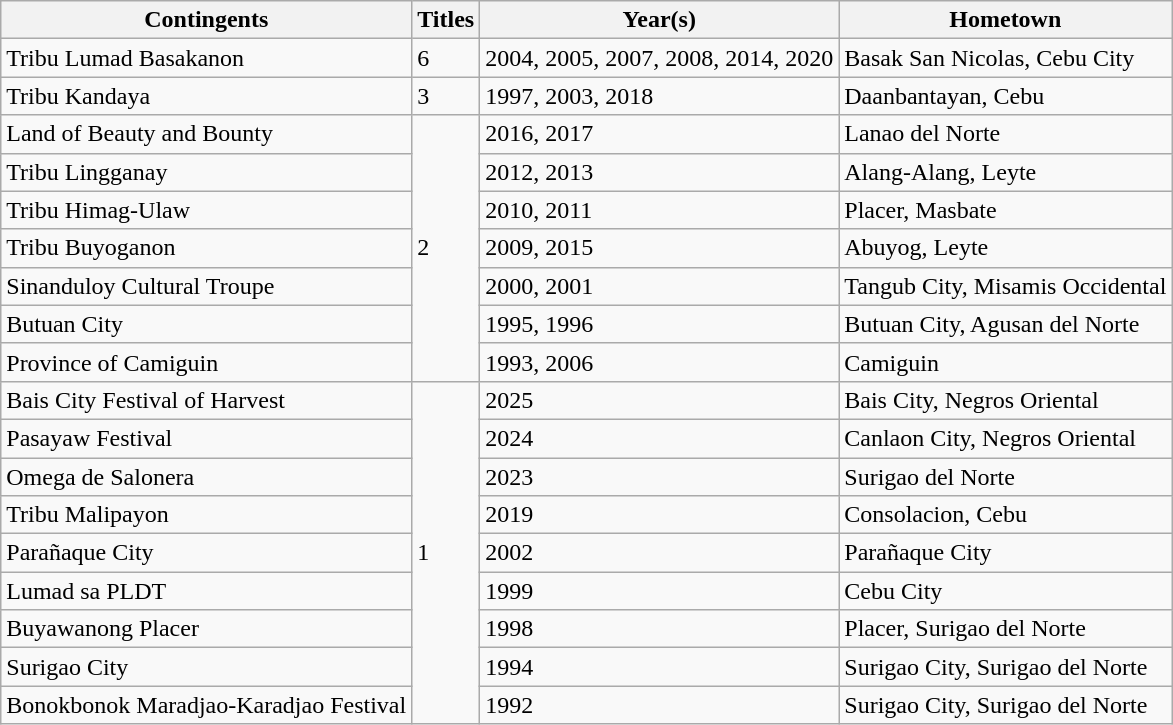<table class="wikitable sortable">
<tr>
<th>Contingents</th>
<th>Titles</th>
<th>Year(s)</th>
<th>Hometown</th>
</tr>
<tr>
<td>Tribu Lumad Basakanon</td>
<td>6</td>
<td>2004, 2005, 2007, 2008, 2014, 2020</td>
<td>Basak San Nicolas, Cebu City</td>
</tr>
<tr>
<td>Tribu Kandaya</td>
<td>3</td>
<td>1997, 2003, 2018</td>
<td>Daanbantayan, Cebu</td>
</tr>
<tr>
<td>Land of Beauty and Bounty</td>
<td rowspan="7">2</td>
<td>2016, 2017</td>
<td>Lanao del Norte</td>
</tr>
<tr>
<td>Tribu Lingganay</td>
<td>2012, 2013</td>
<td>Alang-Alang, Leyte</td>
</tr>
<tr>
<td>Tribu Himag-Ulaw</td>
<td>2010, 2011</td>
<td>Placer, Masbate</td>
</tr>
<tr>
<td>Tribu Buyoganon</td>
<td>2009, 2015</td>
<td>Abuyog, Leyte</td>
</tr>
<tr>
<td>Sinanduloy Cultural Troupe</td>
<td>2000, 2001</td>
<td>Tangub City, Misamis Occidental</td>
</tr>
<tr>
<td>Butuan City</td>
<td>1995, 1996</td>
<td>Butuan City, Agusan del Norte</td>
</tr>
<tr>
<td>Province of Camiguin</td>
<td>1993, 2006</td>
<td>Camiguin</td>
</tr>
<tr>
<td>Bais City Festival of Harvest</td>
<td rowspan="9">1</td>
<td>2025</td>
<td>Bais City, Negros Oriental</td>
</tr>
<tr>
<td>Pasayaw Festival</td>
<td>2024</td>
<td>Canlaon City, Negros Oriental</td>
</tr>
<tr>
<td>Omega de Salonera</td>
<td>2023</td>
<td>Surigao del Norte</td>
</tr>
<tr>
<td>Tribu Malipayon</td>
<td>2019</td>
<td>Consolacion, Cebu</td>
</tr>
<tr>
<td>Parañaque City</td>
<td>2002</td>
<td>Parañaque City</td>
</tr>
<tr>
<td>Lumad sa PLDT</td>
<td>1999</td>
<td>Cebu City</td>
</tr>
<tr>
<td>Buyawanong Placer</td>
<td>1998</td>
<td>Placer, Surigao del Norte</td>
</tr>
<tr>
<td>Surigao City</td>
<td>1994</td>
<td>Surigao City, Surigao del Norte</td>
</tr>
<tr>
<td>Bonokbonok Maradjao-Karadjao Festival</td>
<td>1992</td>
<td>Surigao City, Surigao del Norte</td>
</tr>
</table>
